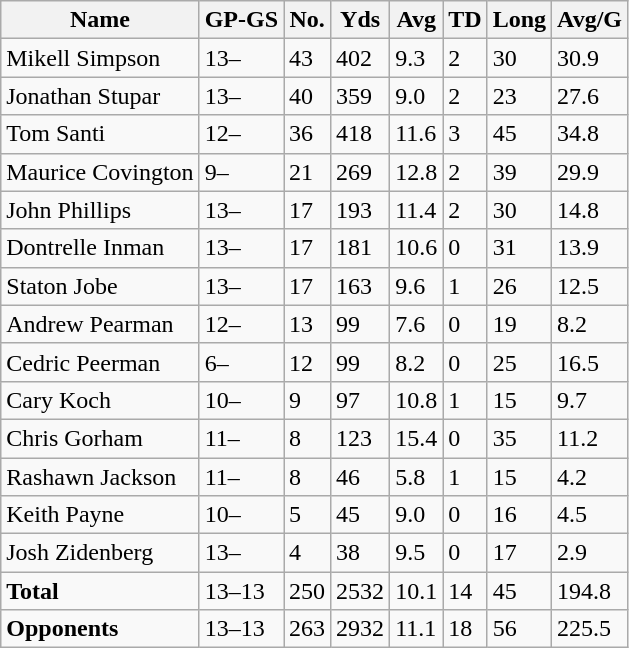<table class="wikitable" style="white-space:nowrap;">
<tr>
<th>Name</th>
<th>GP-GS</th>
<th>No.</th>
<th>Yds</th>
<th>Avg</th>
<th>TD</th>
<th>Long</th>
<th>Avg/G</th>
</tr>
<tr>
<td>Mikell Simpson</td>
<td>13–</td>
<td>43</td>
<td>402</td>
<td>9.3</td>
<td>2</td>
<td>30</td>
<td>30.9</td>
</tr>
<tr>
<td>Jonathan Stupar</td>
<td>13–</td>
<td>40</td>
<td>359</td>
<td>9.0</td>
<td>2</td>
<td>23</td>
<td>27.6</td>
</tr>
<tr>
<td>Tom Santi</td>
<td>12–</td>
<td>36</td>
<td>418</td>
<td>11.6</td>
<td>3</td>
<td>45</td>
<td>34.8</td>
</tr>
<tr>
<td>Maurice Covington</td>
<td>9–</td>
<td>21</td>
<td>269</td>
<td>12.8</td>
<td>2</td>
<td>39</td>
<td>29.9</td>
</tr>
<tr>
<td>John Phillips</td>
<td>13–</td>
<td>17</td>
<td>193</td>
<td>11.4</td>
<td>2</td>
<td>30</td>
<td>14.8</td>
</tr>
<tr>
<td>Dontrelle Inman</td>
<td>13–</td>
<td>17</td>
<td>181</td>
<td>10.6</td>
<td>0</td>
<td>31</td>
<td>13.9</td>
</tr>
<tr>
<td>Staton Jobe</td>
<td>13–</td>
<td>17</td>
<td>163</td>
<td>9.6</td>
<td>1</td>
<td>26</td>
<td>12.5</td>
</tr>
<tr>
<td>Andrew Pearman</td>
<td>12–</td>
<td>13</td>
<td>99</td>
<td>7.6</td>
<td>0</td>
<td>19</td>
<td>8.2</td>
</tr>
<tr>
<td>Cedric Peerman</td>
<td>6–</td>
<td>12</td>
<td>99</td>
<td>8.2</td>
<td>0</td>
<td>25</td>
<td>16.5</td>
</tr>
<tr>
<td>Cary Koch</td>
<td>10–</td>
<td>9</td>
<td>97</td>
<td>10.8</td>
<td>1</td>
<td>15</td>
<td>9.7</td>
</tr>
<tr>
<td>Chris Gorham</td>
<td>11–</td>
<td>8</td>
<td>123</td>
<td>15.4</td>
<td>0</td>
<td>35</td>
<td>11.2</td>
</tr>
<tr>
<td>Rashawn Jackson</td>
<td>11–</td>
<td>8</td>
<td>46</td>
<td>5.8</td>
<td>1</td>
<td>15</td>
<td>4.2</td>
</tr>
<tr>
<td>Keith Payne</td>
<td>10–</td>
<td>5</td>
<td>45</td>
<td>9.0</td>
<td>0</td>
<td>16</td>
<td>4.5</td>
</tr>
<tr>
<td>Josh Zidenberg</td>
<td>13–</td>
<td>4</td>
<td>38</td>
<td>9.5</td>
<td>0</td>
<td>17</td>
<td>2.9</td>
</tr>
<tr>
<td><strong>Total</strong></td>
<td>13–13</td>
<td>250</td>
<td>2532</td>
<td>10.1</td>
<td>14</td>
<td>45</td>
<td>194.8</td>
</tr>
<tr>
<td><strong>Opponents</strong></td>
<td>13–13</td>
<td>263</td>
<td>2932</td>
<td>11.1</td>
<td>18</td>
<td>56</td>
<td>225.5</td>
</tr>
</table>
